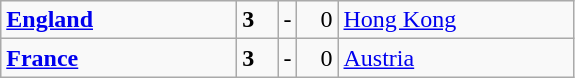<table class="wikitable">
<tr>
<td width=150> <strong><a href='#'>England</a></strong></td>
<td width=20 align="left"><strong>3</strong></td>
<td>-</td>
<td width=20 align="right">0</td>
<td width=150> <a href='#'>Hong Kong</a></td>
</tr>
<tr>
<td> <strong><a href='#'>France</a></strong></td>
<td align="left"><strong>3</strong></td>
<td>-</td>
<td align="right">0</td>
<td> <a href='#'>Austria</a></td>
</tr>
</table>
